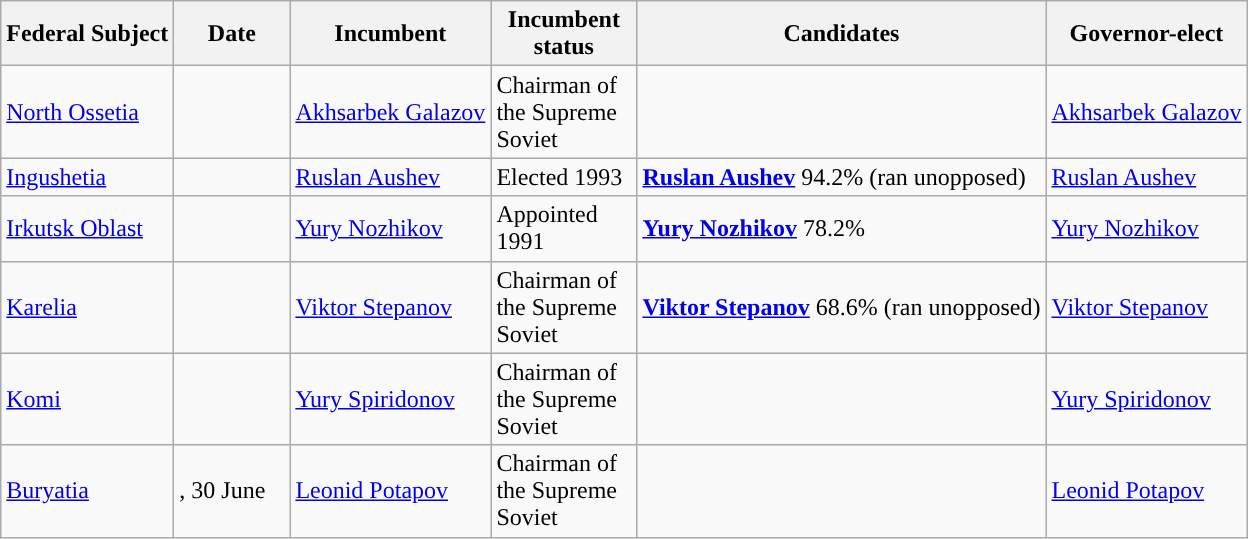<table class="wikitable sortable">
<tr>
<th>Federal Subject</th>
<th style="width: 70px">Date</th>
<th>Incumbent</th>
<th style="width: 90px">Incumbent status</th>
<th>Candidates</th>
<th>Governor-elect</th>
</tr>
<tr>
<td><a href='#'>North Ossetia</a></td>
<td></td>
<td><a href='#'>Akhsarbek Galazov</a></td>
<td>Chairman of the Supreme Soviet</td>
<td></td>
<td><a href='#'>Akhsarbek Galazov</a></td>
</tr>
<tr>
<td><a href='#'>Ingushetia</a></td>
<td></td>
<td><a href='#'>Ruslan Aushev</a></td>
<td>Elected 1993</td>
<td> <strong><a href='#'>Ruslan Aushev</a></strong> 94.2% (ran unopposed)</td>
<td><a href='#'>Ruslan Aushev</a></td>
</tr>
<tr>
<td><a href='#'>Irkutsk Oblast</a></td>
<td></td>
<td><a href='#'>Yury Nozhikov</a></td>
<td>Appointed 1991</td>
<td> <strong><a href='#'>Yury Nozhikov</a></strong> 78.2%</td>
<td><a href='#'>Yury Nozhikov</a></td>
</tr>
<tr>
<td><a href='#'>Karelia</a></td>
<td></td>
<td><a href='#'>Viktor Stepanov</a></td>
<td>Chairman of the Supreme Soviet</td>
<td> <strong><a href='#'>Viktor Stepanov</a></strong> 68.6% (ran unopposed)</td>
<td><a href='#'>Viktor Stepanov</a></td>
</tr>
<tr>
<td><a href='#'>Komi</a></td>
<td></td>
<td><a href='#'>Yury Spiridonov</a></td>
<td>Chairman of the Supreme Soviet</td>
<td></td>
<td><a href='#'>Yury Spiridonov</a></td>
</tr>
<tr>
<td><a href='#'>Buryatia</a></td>
<td>, 30 June</td>
<td><a href='#'>Leonid Potapov</a></td>
<td>Chairman of the Supreme Soviet</td>
<td></td>
<td><a href='#'>Leonid Potapov</a></td>
</tr>
</table>
